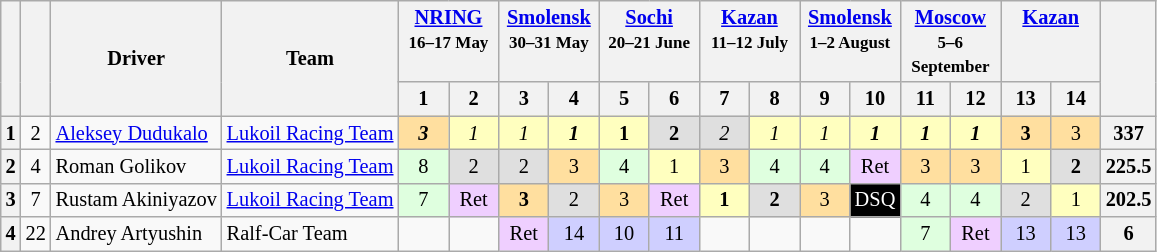<table align=left| class="wikitable" style="font-size: 85%; text-align: center">
<tr valign="top">
<th valign=middle rowspan=2></th>
<th valign=middle rowspan=2></th>
<th valign=middle rowspan=2>Driver</th>
<th valign=middle rowspan=2>Team</th>
<th colspan=2><a href='#'>NRING</a><br><small>16–17 May</small></th>
<th colspan=2><a href='#'>Smolensk</a><br><small>30–31 May</small></th>
<th colspan=2><a href='#'>Sochi</a><br><small>20–21 June</small></th>
<th colspan=2><a href='#'>Kazan</a><br><small>11–12 July</small></th>
<th colspan=2><a href='#'>Smolensk</a><br><small>1–2 August</small></th>
<th colspan=2><a href='#'>Moscow</a><br><small>5–6 September</small></th>
<th colspan=2><a href='#'>Kazan</a><br><small></small></th>
<th valign=middle rowspan=2>  </th>
</tr>
<tr>
<th width="27">1</th>
<th width="27">2</th>
<th width="27">3</th>
<th width="27">4</th>
<th width="27">5</th>
<th width="27">6</th>
<th width="27">7</th>
<th width="27">8</th>
<th width="27">9</th>
<th width="27">10</th>
<th width="27">11</th>
<th width="27">12</th>
<th width="27">13</th>
<th width="27">14</th>
</tr>
<tr>
<th>1</th>
<td>2</td>
<td align=left><a href='#'>Aleksey Dudukalo</a></td>
<td align=left><a href='#'>Lukoil Racing Team</a></td>
<td style="background:#ffdf9f;"><strong><em>3</em></strong></td>
<td style="background:#ffffbf;"><em>1</em></td>
<td style="background:#ffffbf;"><em>1</em></td>
<td style="background:#ffffbf;"><strong><em>1</em></strong></td>
<td style="background:#ffffbf;"><strong>1</strong></td>
<td style="background:#dfdfdf;"><strong>2</strong></td>
<td style="background:#dfdfdf;"><em>2</em></td>
<td style="background:#ffffbf;"><em>1</em></td>
<td style="background:#ffffbf;"><em>1</em></td>
<td style="background:#ffffbf;"><strong><em>1</em></strong></td>
<td style="background:#ffffbf;"><strong><em>1</em></strong></td>
<td style="background:#ffffbf;"><strong><em>1</em></strong></td>
<td style="background:#ffdf9f;"><strong>3</strong></td>
<td style="background:#ffdf9f;">3</td>
<th>337</th>
</tr>
<tr>
<th>2</th>
<td>4</td>
<td align=left>Roman Golikov</td>
<td align=left><a href='#'>Lukoil Racing Team</a></td>
<td style="background:#dfffdf;">8</td>
<td style="background:#dfdfdf;">2</td>
<td style="background:#dfdfdf;">2</td>
<td style="background:#ffdf9f;">3</td>
<td style="background:#dfffdf;">4</td>
<td style="background:#ffffbf;">1</td>
<td style="background:#ffdf9f;">3</td>
<td style="background:#dfffdf;">4</td>
<td style="background:#dfffdf;">4</td>
<td style="background:#efcfff;">Ret</td>
<td style="background:#ffdf9f;">3</td>
<td style="background:#ffdf9f;">3</td>
<td style="background:#ffffbf;">1</td>
<td style="background:#dfdfdf;"><strong>2</strong></td>
<th>225.5</th>
</tr>
<tr>
<th>3</th>
<td>7</td>
<td align=left>Rustam Akiniyazov</td>
<td align=left><a href='#'>Lukoil Racing Team</a></td>
<td style="background:#dfffdf;">7</td>
<td style="background:#efcfff;">Ret</td>
<td style="background:#ffdf9f;"><strong>3</strong></td>
<td style="background:#dfdfdf;">2</td>
<td style="background:#ffdf9f;">3</td>
<td style="background:#efcfff;">Ret</td>
<td style="background:#ffffbf;"><strong>1</strong></td>
<td style="background:#dfdfdf;"><strong>2</strong></td>
<td style="background:#ffdf9f;">3</td>
<td style="background:#000000; color:white">DSQ</td>
<td style="background:#dfffdf;">4</td>
<td style="background:#dfffdf;">4</td>
<td style="background:#dfdfdf;">2</td>
<td style="background:#ffffbf;">1</td>
<th>202.5</th>
</tr>
<tr>
<th>4</th>
<td>22</td>
<td align=left>Andrey Artyushin</td>
<td align=left>Ralf-Car Team</td>
<td></td>
<td></td>
<td style="background:#efcfff;">Ret</td>
<td style="background:#cfcfff;">14</td>
<td style="background:#cfcfff;">10</td>
<td style="background:#cfcfff;">11</td>
<td></td>
<td></td>
<td></td>
<td></td>
<td style="background:#dfffdf;">7</td>
<td style="background:#efcfff;">Ret</td>
<td style="background:#cfcfff;">13</td>
<td style="background:#cfcfff;">13</td>
<th>6</th>
</tr>
</table>
